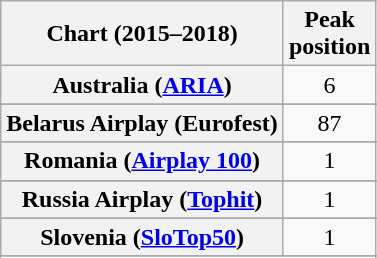<table class="wikitable sortable plainrowheaders" style="text-align:center">
<tr>
<th scope="col">Chart (2015–2018)</th>
<th scope="col">Peak<br>position</th>
</tr>
<tr>
<th scope="row">Australia (<a href='#'>ARIA</a>)</th>
<td>6</td>
</tr>
<tr>
</tr>
<tr>
<th scope="row">Belarus Airplay (Eurofest)</th>
<td>87</td>
</tr>
<tr>
</tr>
<tr>
</tr>
<tr>
</tr>
<tr>
</tr>
<tr>
</tr>
<tr>
</tr>
<tr>
</tr>
<tr>
</tr>
<tr>
</tr>
<tr>
</tr>
<tr>
</tr>
<tr>
</tr>
<tr>
</tr>
<tr>
</tr>
<tr>
</tr>
<tr>
</tr>
<tr>
</tr>
<tr>
</tr>
<tr>
</tr>
<tr>
</tr>
<tr>
</tr>
<tr>
<th scope="row">Romania (<a href='#'>Airplay 100</a>)</th>
<td>1</td>
</tr>
<tr>
</tr>
<tr>
</tr>
<tr>
<th scope="row">Russia Airplay (<a href='#'>Tophit</a>)</th>
<td>1</td>
</tr>
<tr>
</tr>
<tr>
</tr>
<tr>
</tr>
<tr>
<th scope="row">Slovenia (<a href='#'>SloTop50</a>)</th>
<td>1</td>
</tr>
<tr>
</tr>
<tr>
</tr>
<tr>
</tr>
<tr>
</tr>
<tr>
</tr>
<tr>
</tr>
<tr>
</tr>
</table>
